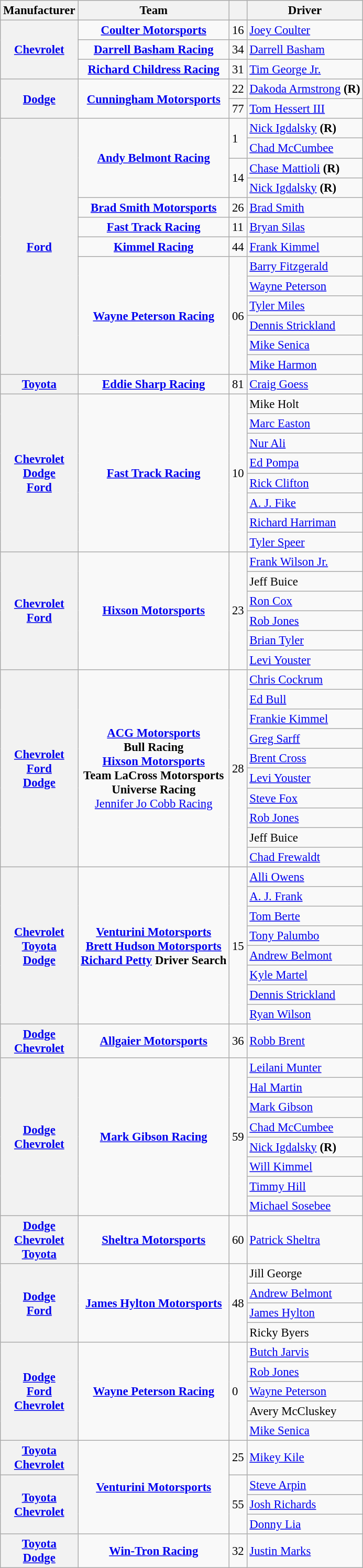<table class="wikitable" style="font-size: 95%;">
<tr>
<th>Manufacturer</th>
<th>Team</th>
<th></th>
<th>Driver</th>
</tr>
<tr>
<th rowspan=3><a href='#'>Chevrolet</a></th>
<td style="text-align:center;"><a href='#'><strong>Coulter Motorsports</strong></a></td>
<td>16</td>
<td><a href='#'>Joey Coulter</a></td>
</tr>
<tr>
<td style="text-align:center;"><a href='#'><strong>Darrell Basham Racing</strong></a></td>
<td>34</td>
<td><a href='#'>Darrell Basham</a></td>
</tr>
<tr>
<td style="text-align:center;"><strong><a href='#'>Richard Childress Racing</a></strong></td>
<td>31</td>
<td><a href='#'>Tim George Jr.</a></td>
</tr>
<tr>
<th rowspan=2><a href='#'>Dodge</a></th>
<td rowspan=2 style="text-align:center;"><strong><a href='#'>Cunningham Motorsports</a></strong></td>
<td>22</td>
<td><a href='#'>Dakoda Armstrong</a> <strong>(R)</strong></td>
</tr>
<tr>
<td>77</td>
<td><a href='#'>Tom Hessert III</a></td>
</tr>
<tr>
<th rowspan=13><a href='#'>Ford</a></th>
<td rowspan=4 style="text-align:center;"><a href='#'><strong>Andy Belmont Racing</strong></a></td>
<td rowspan=2>1</td>
<td><a href='#'>Nick Igdalsky</a> <strong>(R)</strong> <small></small></td>
</tr>
<tr>
<td><a href='#'>Chad McCumbee</a> <small></small></td>
</tr>
<tr>
<td rowspan=2>14</td>
<td><a href='#'>Chase Mattioli</a> <strong>(R)</strong> <small></small></td>
</tr>
<tr>
<td><a href='#'>Nick Igdalsky</a> <strong>(R)</strong> <small></small></td>
</tr>
<tr>
<td style="text-align:center;"><strong><a href='#'>Brad Smith Motorsports</a></strong></td>
<td>26</td>
<td><a href='#'>Brad Smith</a></td>
</tr>
<tr>
<td style="text-align:center;"><strong><a href='#'>Fast Track Racing</a></strong></td>
<td>11</td>
<td><a href='#'>Bryan Silas</a></td>
</tr>
<tr>
<td style="text-align:center;"><a href='#'><strong>Kimmel Racing</strong></a></td>
<td>44</td>
<td><a href='#'>Frank Kimmel</a></td>
</tr>
<tr>
<td rowspan=6 style="text-align:center;"><a href='#'><strong>Wayne Peterson Racing</strong></a></td>
<td rowspan=6>06</td>
<td><a href='#'>Barry Fitzgerald</a> <small></small></td>
</tr>
<tr>
<td><a href='#'>Wayne Peterson</a> <small></small></td>
</tr>
<tr>
<td><a href='#'>Tyler Miles</a> <small></small></td>
</tr>
<tr>
<td><a href='#'>Dennis Strickland</a> <small></small></td>
</tr>
<tr>
<td><a href='#'>Mike Senica</a> <small></small></td>
</tr>
<tr>
<td><a href='#'>Mike Harmon</a> <small></small></td>
</tr>
<tr>
<th><a href='#'>Toyota</a></th>
<td style="text-align:center;"><strong><a href='#'>Eddie Sharp Racing</a></strong></td>
<td>81</td>
<td><a href='#'>Craig Goess</a></td>
</tr>
<tr>
<th rowspan=8><a href='#'>Chevrolet</a> <small></small> <br> <a href='#'>Dodge</a> <small></small> <br> <a href='#'>Ford</a> <small></small></th>
<td rowspan=8 style="text-align:center;"><strong><a href='#'>Fast Track Racing</a></strong></td>
<td rowspan=8>10</td>
<td>Mike Holt <small></small></td>
</tr>
<tr>
<td><a href='#'>Marc Easton</a> <small></small></td>
</tr>
<tr>
<td><a href='#'>Nur Ali</a> <small></small></td>
</tr>
<tr>
<td><a href='#'>Ed Pompa</a> <small></small></td>
</tr>
<tr>
<td><a href='#'>Rick Clifton</a> <small></small></td>
</tr>
<tr>
<td><a href='#'>A. J. Fike</a> <small></small></td>
</tr>
<tr>
<td><a href='#'>Richard Harriman</a> <small></small></td>
</tr>
<tr>
<td><a href='#'>Tyler Speer</a> <small></small></td>
</tr>
<tr>
<th rowspan=6><a href='#'>Chevrolet</a> <small></small> <br> <a href='#'>Ford</a> <small></small></th>
<td rowspan=6 style="text-align:center;"><strong><a href='#'>Hixson Motorsports</a></strong></td>
<td rowspan=6>23</td>
<td><a href='#'>Frank Wilson Jr.</a> <small></small></td>
</tr>
<tr>
<td>Jeff Buice <small></small></td>
</tr>
<tr>
<td><a href='#'>Ron Cox</a> <small></small></td>
</tr>
<tr>
<td><a href='#'>Rob Jones</a> <small></small></td>
</tr>
<tr>
<td><a href='#'>Brian Tyler</a> <small></small></td>
</tr>
<tr>
<td><a href='#'>Levi Youster</a> <small></small></td>
</tr>
<tr>
<th rowspan=10><a href='#'>Chevrolet</a> <small></small> <br> <a href='#'>Ford</a> <small></small> <br> <a href='#'>Dodge</a> <small></small></th>
<td rowspan=10 style="text-align:center;"><strong><a href='#'>ACG Motorsports</a></strong> <small></small> <br> <strong>Bull Racing</strong> <small></small> <br> <strong><a href='#'>Hixson Motorsports</a></strong> <small></small> <br> <strong>Team LaCross Motorsports</strong> <small></small> <br> <strong>Universe Racing</strong> <small></small> <br> <a href='#'>Jennifer Jo Cobb Racing</a> <small></small></td>
<td rowspan=10>28</td>
<td><a href='#'>Chris Cockrum</a> <small></small></td>
</tr>
<tr>
<td><a href='#'>Ed Bull</a> <small></small></td>
</tr>
<tr>
<td><a href='#'>Frankie Kimmel</a> <small></small></td>
</tr>
<tr>
<td><a href='#'>Greg Sarff</a> <small></small></td>
</tr>
<tr>
<td><a href='#'>Brent Cross</a> <small></small></td>
</tr>
<tr>
<td><a href='#'>Levi Youster</a> <small></small></td>
</tr>
<tr>
<td><a href='#'>Steve Fox</a> <small></small></td>
</tr>
<tr>
<td><a href='#'>Rob Jones</a> <small></small></td>
</tr>
<tr>
<td>Jeff Buice <small></small></td>
</tr>
<tr>
<td><a href='#'>Chad Frewaldt</a> <small></small></td>
</tr>
<tr>
<th rowspan=8><a href='#'>Chevrolet</a> <small></small> <br> <a href='#'>Toyota</a> <small></small> <br> <a href='#'>Dodge</a> <small></small></th>
<td rowspan=8 style="text-align:center;"><strong><a href='#'>Venturini Motorsports</a></strong> <small></small> <br> <strong><a href='#'>Brett Hudson Motorsports</a></strong> <small></small> <br> <strong><a href='#'>Richard Petty</a> Driver Search</strong> <small></small></td>
<td rowspan=8>15</td>
<td><a href='#'>Alli Owens</a> <small></small></td>
</tr>
<tr>
<td><a href='#'>A. J. Frank</a> <small></small></td>
</tr>
<tr>
<td><a href='#'>Tom Berte</a> <small></small></td>
</tr>
<tr>
<td><a href='#'>Tony Palumbo</a> <small></small></td>
</tr>
<tr>
<td><a href='#'>Andrew Belmont</a> <small></small></td>
</tr>
<tr>
<td><a href='#'>Kyle Martel</a> <small></small></td>
</tr>
<tr>
<td><a href='#'>Dennis Strickland</a> <small></small></td>
</tr>
<tr>
<td><a href='#'>Ryan Wilson</a> <small></small></td>
</tr>
<tr>
<th><a href='#'>Dodge</a> <small></small> <br> <a href='#'>Chevrolet</a> <small></small></th>
<td style="text-align:center;"><a href='#'><strong>Allgaier Motorsports</strong></a></td>
<td>36</td>
<td><a href='#'>Robb Brent</a></td>
</tr>
<tr>
<th rowspan=8><a href='#'>Dodge</a> <small></small> <br> <a href='#'>Chevrolet</a> <small></small></th>
<td rowspan=8 style="text-align:center;"><a href='#'><strong>Mark Gibson Racing</strong></a></td>
<td rowspan=8>59</td>
<td><a href='#'>Leilani Munter</a> <small></small></td>
</tr>
<tr>
<td><a href='#'>Hal Martin</a> <small></small></td>
</tr>
<tr>
<td><a href='#'>Mark Gibson</a> <small></small></td>
</tr>
<tr>
<td><a href='#'>Chad McCumbee</a> <small></small></td>
</tr>
<tr>
<td><a href='#'>Nick Igdalsky</a> <strong>(R)</strong> <small></small></td>
</tr>
<tr>
<td><a href='#'>Will Kimmel</a> <small></small></td>
</tr>
<tr>
<td><a href='#'>Timmy Hill</a> <small></small></td>
</tr>
<tr>
<td><a href='#'>Michael Sosebee</a> <small></small></td>
</tr>
<tr>
<th><a href='#'>Dodge</a> <small></small> <br> <a href='#'>Chevrolet</a> <small></small> <br> <a href='#'>Toyota</a> <small></small></th>
<td style="text-align:center;"><a href='#'><strong>Sheltra Motorsports</strong></a></td>
<td>60</td>
<td><a href='#'>Patrick Sheltra</a></td>
</tr>
<tr>
<th rowspan=4><a href='#'>Dodge</a> <small></small> <br> <a href='#'>Ford</a> <small></small></th>
<td rowspan=4 style="text-align:center;"><strong><a href='#'>James Hylton Motorsports</a></strong></td>
<td rowspan=4>48</td>
<td>Jill George <small></small></td>
</tr>
<tr>
<td><a href='#'>Andrew Belmont</a> <small></small></td>
</tr>
<tr>
<td><a href='#'>James Hylton</a> <small></small></td>
</tr>
<tr>
<td>Ricky Byers <small></small></td>
</tr>
<tr>
<th rowspan=5><a href='#'>Dodge</a> <small></small> <br> <a href='#'>Ford</a> <small></small> <br> <a href='#'>Chevrolet</a> <small></small></th>
<td rowspan=5 style="text-align:center;"><a href='#'><strong>Wayne Peterson Racing</strong></a></td>
<td rowspan=5>0</td>
<td><a href='#'>Butch Jarvis</a> <small></small></td>
</tr>
<tr>
<td><a href='#'>Rob Jones</a> <small></small></td>
</tr>
<tr>
<td><a href='#'>Wayne Peterson</a> <small></small></td>
</tr>
<tr>
<td>Avery McCluskey <small></small></td>
</tr>
<tr>
<td><a href='#'>Mike Senica</a> <small></small></td>
</tr>
<tr>
<th><a href='#'>Toyota</a> <small></small> <br> <a href='#'>Chevrolet</a> <small></small></th>
<td rowspan=4 style="text-align:center;"><strong><a href='#'>Venturini Motorsports</a></strong></td>
<td>25</td>
<td><a href='#'>Mikey Kile</a></td>
</tr>
<tr>
<th rowspan=3><a href='#'>Toyota</a> <br> <a href='#'>Chevrolet</a></th>
<td rowspan=3>55</td>
<td><a href='#'>Steve Arpin</a> <small></small></td>
</tr>
<tr>
<td><a href='#'>Josh Richards</a> <small></small></td>
</tr>
<tr>
<td><a href='#'>Donny Lia</a> <small></small></td>
</tr>
<tr>
<th><a href='#'>Toyota</a> <small></small> <br> <a href='#'>Dodge</a> <small></small></th>
<td style="text-align:center;"><strong><a href='#'>Win-Tron Racing</a></strong></td>
<td>32</td>
<td><a href='#'>Justin Marks</a></td>
</tr>
</table>
